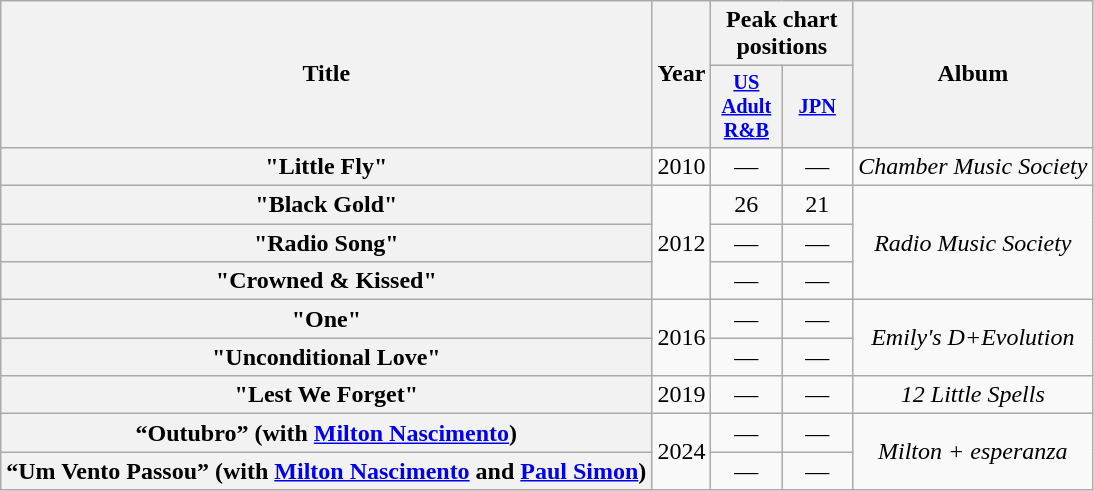<table class="wikitable plainrowheaders" style="text-align:center;">
<tr>
<th scope="col" rowspan="2">Title</th>
<th scope="col" rowspan="2">Year</th>
<th scope="col" colspan="2">Peak chart positions</th>
<th scope="col" rowspan="2">Album</th>
</tr>
<tr>
<th scope="col" style="width:3em;font-size:85%;"><a href='#'>US Adult R&B</a><br></th>
<th scope="col" style="width:3em;font-size:85%;"><a href='#'>JPN</a><br></th>
</tr>
<tr>
<th scope="row">"Little Fly"</th>
<td>2010</td>
<td>—</td>
<td>—</td>
<td><em>Chamber Music Society</em></td>
</tr>
<tr>
<th scope="row">"Black Gold"</th>
<td rowspan="3">2012</td>
<td>26</td>
<td>21</td>
<td rowspan="3"><em>Radio Music Society</em></td>
</tr>
<tr>
<th scope="row">"Radio Song"</th>
<td>—</td>
<td>—</td>
</tr>
<tr>
<th scope="row">"Crowned & Kissed"</th>
<td>—</td>
<td>—</td>
</tr>
<tr>
<th scope="row">"One"</th>
<td rowspan="2">2016</td>
<td>—</td>
<td>—</td>
<td rowspan="2"><em>Emily's D+Evolution</em></td>
</tr>
<tr>
<th scope="row">"Unconditional Love"</th>
<td>—</td>
<td>—</td>
</tr>
<tr>
<th scope="row">"Lest We Forget"</th>
<td>2019</td>
<td>—</td>
<td>—</td>
<td><em>12 Little Spells</em></td>
</tr>
<tr>
<th scope="row">“Outubro” (with <a href='#'>Milton Nascimento</a>)</th>
<td rowspan="2">2024</td>
<td>—</td>
<td>—</td>
<td rowspan="2"><em>Milton + esperanza</em></td>
</tr>
<tr>
<th scope="row">“Um Vento Passou” (with <a href='#'>Milton Nascimento</a> and <a href='#'>Paul Simon</a>)</th>
<td>—</td>
<td>—</td>
</tr>
</table>
